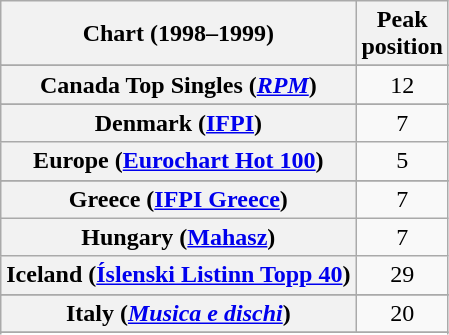<table class="wikitable sortable plainrowheaders" style="text-align:center">
<tr>
<th scope="col">Chart (1998–1999)</th>
<th scope="col">Peak<br>position</th>
</tr>
<tr>
</tr>
<tr>
</tr>
<tr>
</tr>
<tr>
</tr>
<tr>
<th scope="row">Canada Top Singles (<em><a href='#'>RPM</a></em>)</th>
<td>12</td>
</tr>
<tr>
</tr>
<tr>
<th scope="row">Denmark (<a href='#'>IFPI</a>)</th>
<td>7</td>
</tr>
<tr>
<th scope="row">Europe (<a href='#'>Eurochart Hot 100</a>)</th>
<td>5</td>
</tr>
<tr>
</tr>
<tr>
</tr>
<tr>
<th scope="row">Greece (<a href='#'>IFPI Greece</a>)</th>
<td>7</td>
</tr>
<tr>
<th scope="row">Hungary (<a href='#'>Mahasz</a>)</th>
<td>7</td>
</tr>
<tr>
<th scope="row">Iceland (<a href='#'>Íslenski Listinn Topp 40</a>)</th>
<td>29</td>
</tr>
<tr>
</tr>
<tr>
<th scope="row">Italy (<em><a href='#'>Musica e dischi</a></em>)</th>
<td>20</td>
</tr>
<tr>
</tr>
<tr>
</tr>
<tr>
</tr>
<tr>
</tr>
<tr>
</tr>
<tr>
</tr>
<tr>
</tr>
<tr>
</tr>
</table>
